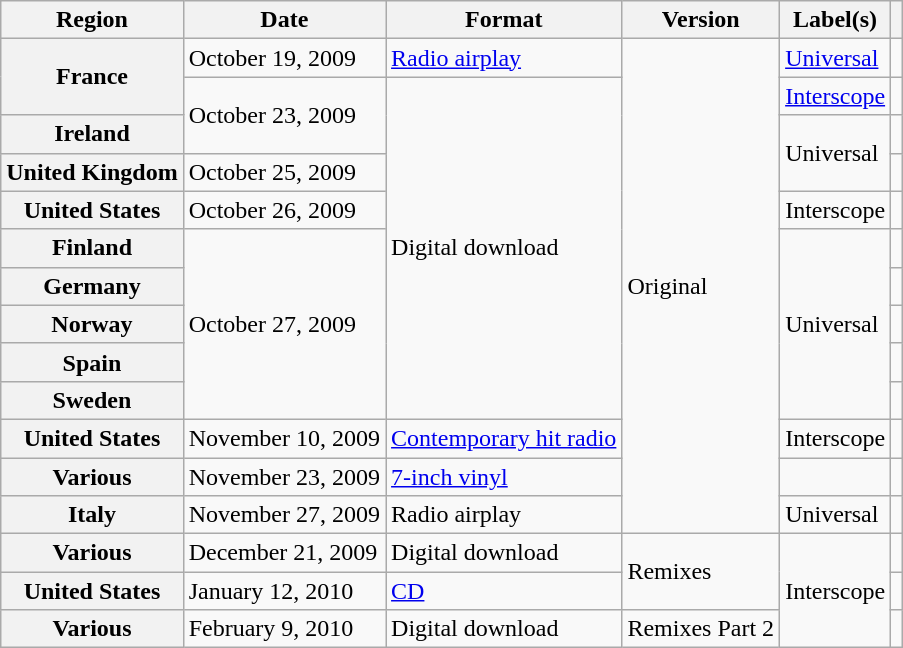<table class="wikitable plainrowheaders">
<tr>
<th scope="col">Region</th>
<th scope="col">Date</th>
<th scope="col">Format</th>
<th scope="col">Version</th>
<th scope="col">Label(s)</th>
<th scope="col"></th>
</tr>
<tr>
<th scope="row" rowspan="2">France</th>
<td>October 19, 2009</td>
<td><a href='#'>Radio airplay</a></td>
<td rowspan="13">Original</td>
<td><a href='#'>Universal</a></td>
<td style="text-align:center;"></td>
</tr>
<tr>
<td rowspan="2">October 23, 2009</td>
<td rowspan="9">Digital download</td>
<td><a href='#'>Interscope</a></td>
<td style="text-align:center;"></td>
</tr>
<tr>
<th scope="row">Ireland</th>
<td rowspan="2">Universal</td>
<td style="text-align:center;"></td>
</tr>
<tr>
<th scope="row">United Kingdom</th>
<td>October 25, 2009</td>
<td style="text-align:center;"></td>
</tr>
<tr>
<th scope="row">United States</th>
<td>October 26, 2009</td>
<td>Interscope</td>
<td style="text-align:center;"></td>
</tr>
<tr>
<th scope="row">Finland</th>
<td rowspan="5">October 27, 2009</td>
<td rowspan="5">Universal</td>
<td style="text-align:center;"></td>
</tr>
<tr>
<th scope="row">Germany</th>
<td style="text-align:center;"></td>
</tr>
<tr>
<th scope="row">Norway</th>
<td style="text-align:center;"></td>
</tr>
<tr>
<th scope="row">Spain</th>
<td style="text-align:center;"></td>
</tr>
<tr>
<th scope="row">Sweden</th>
<td style="text-align:center;"></td>
</tr>
<tr>
<th scope="row">United States</th>
<td>November 10, 2009</td>
<td><a href='#'>Contemporary hit radio</a></td>
<td>Interscope</td>
<td style="text-align:center;"></td>
</tr>
<tr>
<th scope="row">Various</th>
<td>November 23, 2009</td>
<td><a href='#'>7-inch vinyl</a></td>
<td></td>
<td style="text-align:center;"></td>
</tr>
<tr>
<th scope="row">Italy</th>
<td>November 27, 2009</td>
<td>Radio airplay</td>
<td>Universal</td>
<td style="text-align:center;"></td>
</tr>
<tr>
<th scope="row">Various</th>
<td>December 21, 2009</td>
<td>Digital download</td>
<td rowspan="2">Remixes</td>
<td rowspan="3">Interscope</td>
<td style="text-align:center;"></td>
</tr>
<tr>
<th scope="row">United States</th>
<td>January 12, 2010</td>
<td><a href='#'>CD</a></td>
<td style="text-align:center;"></td>
</tr>
<tr>
<th scope="row">Various</th>
<td>February 9, 2010</td>
<td>Digital download</td>
<td>Remixes Part 2</td>
<td style="text-align:center;"></td>
</tr>
</table>
